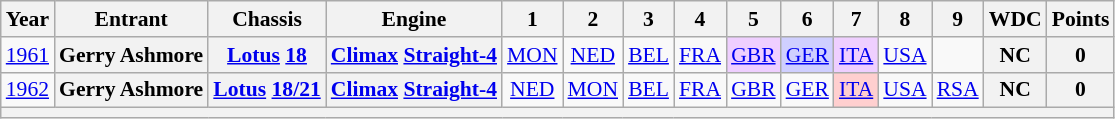<table class="wikitable" style="text-align:center; font-size:90%">
<tr>
<th>Year</th>
<th>Entrant</th>
<th>Chassis</th>
<th>Engine</th>
<th>1</th>
<th>2</th>
<th>3</th>
<th>4</th>
<th>5</th>
<th>6</th>
<th>7</th>
<th>8</th>
<th>9</th>
<th>WDC</th>
<th>Points</th>
</tr>
<tr>
<td><a href='#'>1961</a></td>
<th>Gerry Ashmore</th>
<th><a href='#'>Lotus</a> <a href='#'>18</a></th>
<th><a href='#'>Climax</a> <a href='#'>Straight-4</a></th>
<td><a href='#'>MON</a></td>
<td><a href='#'>NED</a></td>
<td><a href='#'>BEL</a></td>
<td><a href='#'>FRA</a></td>
<td style="background:#EFCFFF;"><a href='#'>GBR</a><br></td>
<td style="background:#CFCFFF;"><a href='#'>GER</a><br></td>
<td style="background:#EFCFFF;"><a href='#'>ITA</a><br></td>
<td><a href='#'>USA</a></td>
<td></td>
<th>NC</th>
<th>0</th>
</tr>
<tr>
<td><a href='#'>1962</a></td>
<th>Gerry Ashmore</th>
<th><a href='#'>Lotus</a> <a href='#'>18/21</a></th>
<th><a href='#'>Climax</a> <a href='#'>Straight-4</a></th>
<td><a href='#'>NED</a></td>
<td><a href='#'>MON</a></td>
<td><a href='#'>BEL</a></td>
<td><a href='#'>FRA</a></td>
<td><a href='#'>GBR</a></td>
<td><a href='#'>GER</a></td>
<td style="background:#FFCFCF;"><a href='#'>ITA</a><br></td>
<td><a href='#'>USA</a></td>
<td><a href='#'>RSA</a></td>
<th>NC</th>
<th>0</th>
</tr>
<tr>
<th colspan="15"></th>
</tr>
</table>
